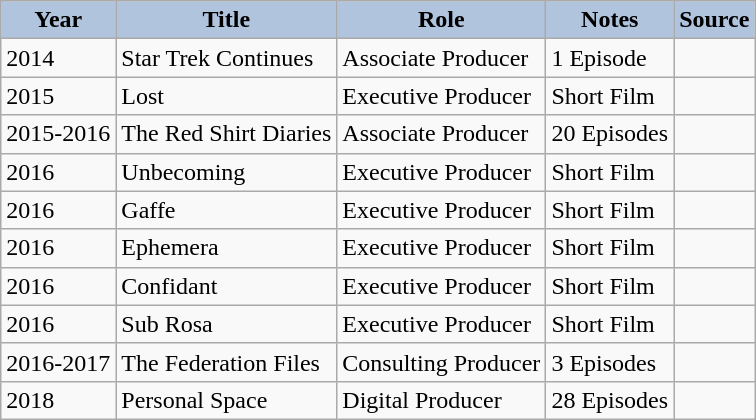<table class="wikitable">
<tr>
<th style="background-color:#b0c4de;">Year</th>
<th style="background-color:#b0c4de;">Title</th>
<th style="background-color:#b0c4de;">Role</th>
<th style="background-color:#b0c4de;">Notes</th>
<th style="background-color:#b0c4de;">Source</th>
</tr>
<tr>
<td>2014</td>
<td>Star Trek Continues</td>
<td>Associate Producer</td>
<td>1 Episode</td>
<td></td>
</tr>
<tr>
<td>2015</td>
<td>Lost</td>
<td>Executive Producer</td>
<td>Short Film</td>
<td></td>
</tr>
<tr>
<td>2015-2016</td>
<td>The Red Shirt Diaries</td>
<td>Associate Producer</td>
<td>20 Episodes</td>
<td></td>
</tr>
<tr>
<td>2016</td>
<td>Unbecoming</td>
<td>Executive Producer</td>
<td>Short Film</td>
<td></td>
</tr>
<tr>
<td>2016</td>
<td>Gaffe</td>
<td>Executive Producer</td>
<td>Short Film</td>
<td></td>
</tr>
<tr>
<td>2016</td>
<td>Ephemera</td>
<td>Executive Producer</td>
<td>Short Film</td>
<td></td>
</tr>
<tr>
<td>2016</td>
<td>Confidant</td>
<td>Executive Producer</td>
<td>Short Film</td>
<td></td>
</tr>
<tr>
<td>2016</td>
<td>Sub Rosa</td>
<td>Executive Producer</td>
<td>Short Film</td>
<td></td>
</tr>
<tr>
<td>2016-2017</td>
<td>The Federation Files</td>
<td>Consulting Producer</td>
<td>3 Episodes</td>
<td></td>
</tr>
<tr>
<td>2018</td>
<td>Personal Space</td>
<td>Digital Producer</td>
<td>28 Episodes</td>
<td></td>
</tr>
</table>
